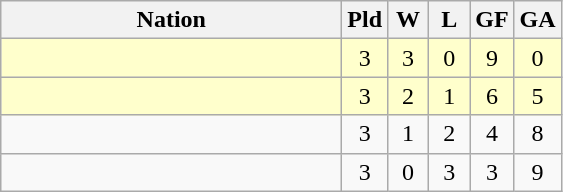<table class=wikitable style="text-align:center">
<tr>
<th width=220]]>Nation</th>
<th width=20]]>Pld</th>
<th width=20>W</th>
<th width=20]]>L</th>
<th width=20]]>GF</th>
<th width=20]]>GA</th>
</tr>
<tr bgcolor=#ffffcc>
<td align=left></td>
<td>3</td>
<td>3</td>
<td>0</td>
<td>9</td>
<td>0</td>
</tr>
<tr bgcolor=#ffffcc>
<td align=left></td>
<td>3</td>
<td>2</td>
<td>1</td>
<td>6</td>
<td>5</td>
</tr>
<tr>
<td align=left></td>
<td>3</td>
<td>1</td>
<td>2</td>
<td>4</td>
<td>8</td>
</tr>
<tr>
<td align=left></td>
<td>3</td>
<td>0</td>
<td>3</td>
<td>3</td>
<td>9</td>
</tr>
</table>
